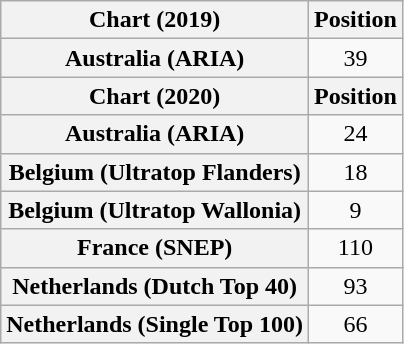<table class="wikitable plainrowheaders" style="text-align:center;">
<tr>
<th scope="col">Chart (2019)</th>
<th scope="col">Position</th>
</tr>
<tr>
<th scope="row">Australia (ARIA)</th>
<td>39</td>
</tr>
<tr>
<th scope="col">Chart (2020)</th>
<th scope="col">Position</th>
</tr>
<tr>
<th scope="row">Australia (ARIA)</th>
<td>24</td>
</tr>
<tr>
<th scope="row">Belgium (Ultratop Flanders)</th>
<td>18</td>
</tr>
<tr>
<th scope="row">Belgium (Ultratop Wallonia)</th>
<td>9</td>
</tr>
<tr>
<th scope="row">France (SNEP)</th>
<td>110</td>
</tr>
<tr>
<th scope="row">Netherlands (Dutch Top 40)</th>
<td>93</td>
</tr>
<tr>
<th scope="row">Netherlands (Single Top 100)</th>
<td>66</td>
</tr>
</table>
